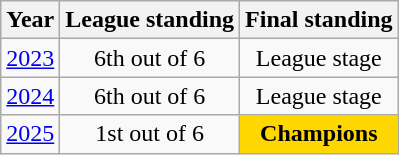<table class="wikitable" style="text-align:center;">
<tr>
<th>Year</th>
<th>League standing</th>
<th>Final standing</th>
</tr>
<tr>
<td><a href='#'>2023</a></td>
<td>6th out of 6</td>
<td style="background: ;">League stage</td>
</tr>
<tr>
<td><a href='#'>2024</a></td>
<td>6th out of 6</td>
<td>League stage</td>
</tr>
<tr>
<td><a href='#'>2025</a></td>
<td>1st out of 6</td>
<td style="background: Gold;"><strong>Champions</strong></td>
</tr>
</table>
